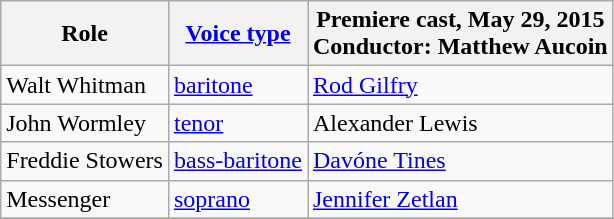<table class="wikitable">
<tr>
<th>Role</th>
<th><a href='#'>Voice type</a></th>
<th>Premiere cast, May 29, 2015<br>Conductor: Matthew Aucoin</th>
</tr>
<tr>
<td>Walt Whitman</td>
<td><a href='#'>baritone</a></td>
<td><a href='#'>Rod Gilfry</a></td>
</tr>
<tr>
<td>John Wormley</td>
<td><a href='#'>tenor</a></td>
<td>Alexander Lewis</td>
</tr>
<tr>
<td>Freddie Stowers</td>
<td><a href='#'>bass-baritone</a></td>
<td><a href='#'>Davóne Tines</a></td>
</tr>
<tr>
<td>Messenger</td>
<td><a href='#'>soprano</a></td>
<td><a href='#'>Jennifer Zetlan</a></td>
</tr>
<tr>
</tr>
</table>
